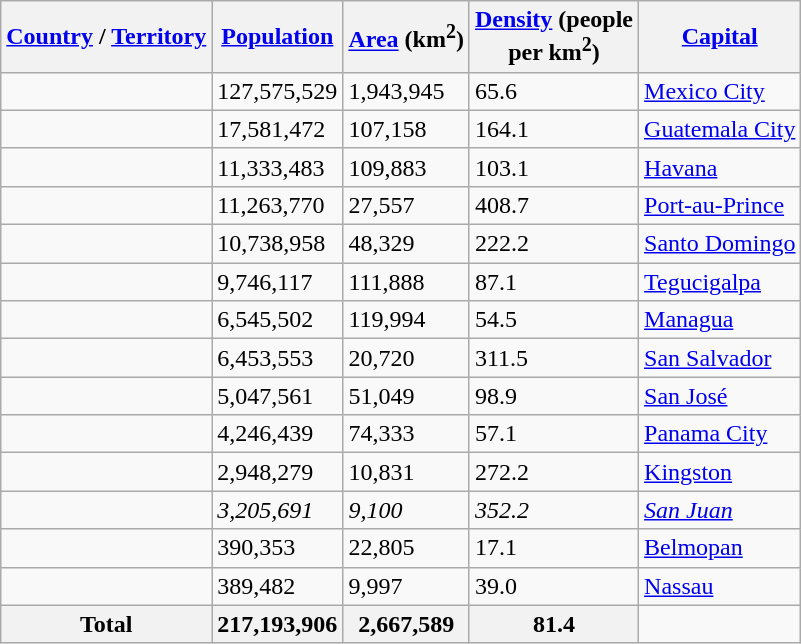<table class="wikitable sortable">
<tr>
<th><a href='#'>Country</a> / <a href='#'>Territory</a></th>
<th><a href='#'>Population</a></th>
<th><a href='#'>Area</a> (km<sup>2</sup>)</th>
<th><a href='#'>Density</a> (people<br>per km<sup>2</sup>)</th>
<th><a href='#'>Capital</a></th>
</tr>
<tr>
<td></td>
<td>127,575,529</td>
<td>1,943,945</td>
<td>65.6</td>
<td><a href='#'>Mexico City</a></td>
</tr>
<tr>
<td></td>
<td>17,581,472</td>
<td>107,158</td>
<td>164.1</td>
<td><a href='#'>Guatemala City</a></td>
</tr>
<tr>
<td></td>
<td>11,333,483</td>
<td>109,883</td>
<td>103.1</td>
<td><a href='#'>Havana</a></td>
</tr>
<tr>
<td></td>
<td>11,263,770</td>
<td>27,557</td>
<td>408.7</td>
<td><a href='#'>Port-au-Prince</a></td>
</tr>
<tr>
<td></td>
<td>10,738,958</td>
<td>48,329</td>
<td>222.2</td>
<td><a href='#'>Santo Domingo</a></td>
</tr>
<tr>
<td></td>
<td>9,746,117</td>
<td>111,888</td>
<td>87.1</td>
<td><a href='#'>Tegucigalpa</a></td>
</tr>
<tr>
<td></td>
<td>6,545,502</td>
<td>119,994</td>
<td>54.5</td>
<td><a href='#'>Managua</a></td>
</tr>
<tr>
<td></td>
<td>6,453,553</td>
<td>20,720</td>
<td>311.5</td>
<td><a href='#'>San Salvador</a></td>
</tr>
<tr>
<td></td>
<td>5,047,561</td>
<td>51,049</td>
<td>98.9</td>
<td><a href='#'>San José</a></td>
</tr>
<tr>
<td></td>
<td>4,246,439</td>
<td>74,333</td>
<td>57.1</td>
<td><a href='#'>Panama City</a></td>
</tr>
<tr>
<td></td>
<td>2,948,279</td>
<td>10,831</td>
<td>272.2</td>
<td><a href='#'>Kingston</a></td>
</tr>
<tr>
<td><em></em></td>
<td><em>3,205,691</em></td>
<td><em>9,100</em></td>
<td><em>352.2</em></td>
<td><em><a href='#'>San Juan</a></em></td>
</tr>
<tr>
<td></td>
<td>390,353</td>
<td>22,805</td>
<td>17.1</td>
<td><a href='#'>Belmopan</a></td>
</tr>
<tr>
<td></td>
<td>389,482</td>
<td>9,997</td>
<td>39.0</td>
<td><a href='#'>Nassau</a></td>
</tr>
<tr>
<th><strong>Total</strong></th>
<th><strong>217,193,906</strong></th>
<th><strong>2,667,589</strong></th>
<th><strong>81.4</strong></th>
</tr>
</table>
